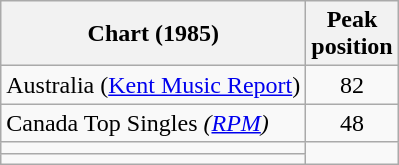<table class="wikitable sortable">
<tr>
<th>Chart (1985)</th>
<th>Peak<br>position</th>
</tr>
<tr>
<td>Australia (<a href='#'>Kent Music Report</a>)</td>
<td style="text-align:center;">82</td>
</tr>
<tr>
<td>Canada Top Singles <em>(<a href='#'>RPM</a>)</em></td>
<td style="text-align:center;">48</td>
</tr>
<tr>
<td></td>
</tr>
<tr>
<td></td>
</tr>
</table>
